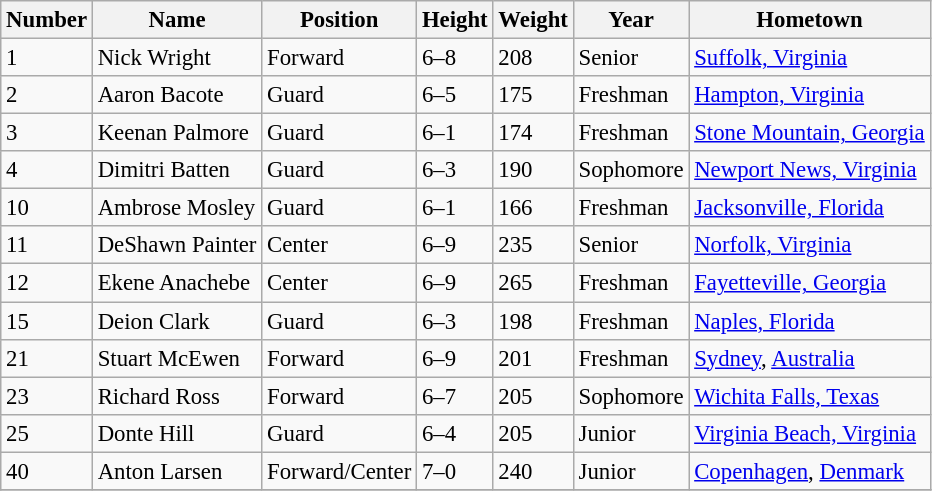<table class="wikitable" style="font-size: 95%;">
<tr>
<th>Number</th>
<th>Name</th>
<th>Position</th>
<th>Height</th>
<th>Weight</th>
<th>Year</th>
<th>Hometown</th>
</tr>
<tr>
<td>1</td>
<td>Nick Wright</td>
<td>Forward</td>
<td>6–8</td>
<td>208</td>
<td>Senior</td>
<td><a href='#'>Suffolk, Virginia</a></td>
</tr>
<tr>
<td>2</td>
<td>Aaron Bacote</td>
<td>Guard</td>
<td>6–5</td>
<td>175</td>
<td>Freshman</td>
<td><a href='#'>Hampton, Virginia</a></td>
</tr>
<tr>
<td>3</td>
<td>Keenan Palmore</td>
<td>Guard</td>
<td>6–1</td>
<td>174</td>
<td>Freshman</td>
<td><a href='#'>Stone Mountain, Georgia</a></td>
</tr>
<tr>
<td>4</td>
<td>Dimitri Batten</td>
<td>Guard</td>
<td>6–3</td>
<td>190</td>
<td>Sophomore</td>
<td><a href='#'>Newport News, Virginia</a></td>
</tr>
<tr>
<td>10</td>
<td>Ambrose Mosley</td>
<td>Guard</td>
<td>6–1</td>
<td>166</td>
<td>Freshman</td>
<td><a href='#'>Jacksonville, Florida</a></td>
</tr>
<tr>
<td>11</td>
<td>DeShawn Painter</td>
<td>Center</td>
<td>6–9</td>
<td>235</td>
<td>Senior</td>
<td><a href='#'>Norfolk, Virginia</a></td>
</tr>
<tr>
<td>12</td>
<td>Ekene Anachebe</td>
<td>Center</td>
<td>6–9</td>
<td>265</td>
<td>Freshman</td>
<td><a href='#'>Fayetteville, Georgia</a></td>
</tr>
<tr>
<td>15</td>
<td>Deion Clark</td>
<td>Guard</td>
<td>6–3</td>
<td>198</td>
<td>Freshman</td>
<td><a href='#'>Naples, Florida</a></td>
</tr>
<tr>
<td>21</td>
<td>Stuart McEwen</td>
<td>Forward</td>
<td>6–9</td>
<td>201</td>
<td>Freshman</td>
<td><a href='#'>Sydney</a>, <a href='#'>Australia</a></td>
</tr>
<tr>
<td>23</td>
<td>Richard Ross</td>
<td>Forward</td>
<td>6–7</td>
<td>205</td>
<td>Sophomore</td>
<td><a href='#'>Wichita Falls, Texas</a></td>
</tr>
<tr>
<td>25</td>
<td>Donte Hill</td>
<td>Guard</td>
<td>6–4</td>
<td>205</td>
<td>Junior</td>
<td><a href='#'>Virginia Beach, Virginia</a></td>
</tr>
<tr>
<td>40</td>
<td>Anton Larsen</td>
<td>Forward/Center</td>
<td>7–0</td>
<td>240</td>
<td>Junior</td>
<td><a href='#'>Copenhagen</a>, <a href='#'>Denmark</a></td>
</tr>
<tr>
</tr>
</table>
